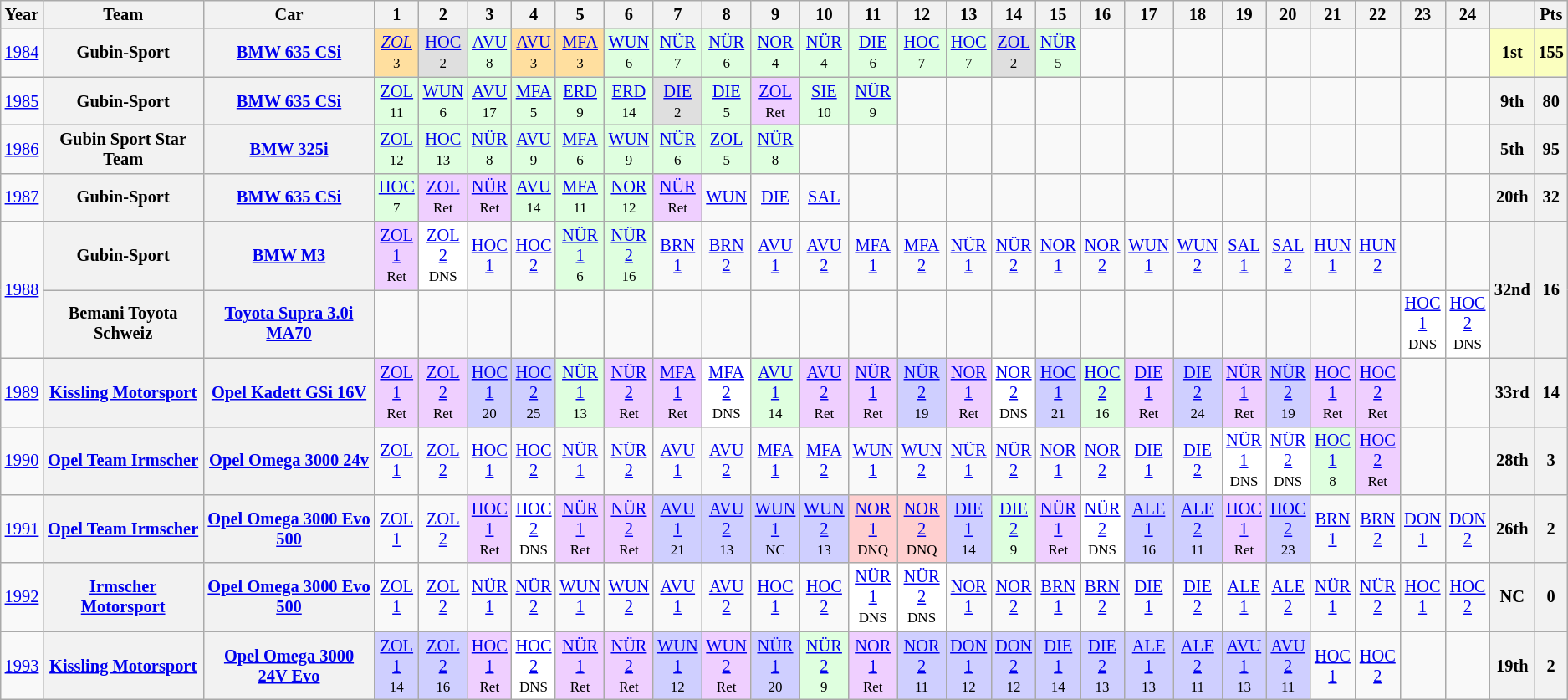<table class="wikitable" border="1" style="text-align:center; font-size:85%;">
<tr>
<th>Year</th>
<th>Team</th>
<th>Car</th>
<th>1</th>
<th>2</th>
<th>3</th>
<th>4</th>
<th>5</th>
<th>6</th>
<th>7</th>
<th>8</th>
<th>9</th>
<th>10</th>
<th>11</th>
<th>12</th>
<th>13</th>
<th>14</th>
<th>15</th>
<th>16</th>
<th>17</th>
<th>18</th>
<th>19</th>
<th>20</th>
<th>21</th>
<th>22</th>
<th>23</th>
<th>24</th>
<th></th>
<th>Pts</th>
</tr>
<tr>
<td><a href='#'>1984</a></td>
<th>Gubin-Sport</th>
<th><a href='#'>BMW 635 CSi</a></th>
<td style="background:#FFDF9F;"><em><a href='#'>ZOL</a></em><br><small>3</small></td>
<td style="background:#DFDFDF;"><a href='#'>HOC</a><br><small>2</small></td>
<td style="background:#DFFFDF;"><a href='#'>AVU</a><br><small>8</small></td>
<td style="background:#FFDF9F;"><a href='#'>AVU</a><br><small>3</small></td>
<td style="background:#FFDF9F;"><a href='#'>MFA</a><br><small>3</small></td>
<td style="background:#DFFFDF;"><a href='#'>WUN</a><br><small>6</small></td>
<td style="background:#DFFFDF;"><a href='#'>NÜR</a><br><small>7</small></td>
<td style="background:#DFFFDF;"><a href='#'>NÜR</a><br><small>6</small></td>
<td style="background:#DFFFDF;"><a href='#'>NOR</a><br><small>4</small></td>
<td style="background:#DFFFDF;"><a href='#'>NÜR</a><br><small>4</small></td>
<td style="background:#DFFFDF;"><a href='#'>DIE</a><br><small>6</small></td>
<td style="background:#DFFFDF;"><a href='#'>HOC</a><br><small>7</small></td>
<td style="background:#DFFFDF;"><a href='#'>HOC</a><br><small>7</small></td>
<td style="background:#DFDFDF;"><a href='#'>ZOL</a><br><small>2</small></td>
<td style="background:#DFFFDF;"><a href='#'>NÜR</a><br><small>5</small></td>
<td></td>
<td></td>
<td></td>
<td></td>
<td></td>
<td></td>
<td></td>
<td></td>
<td></td>
<th style="background:#FBFFBF;">1st</th>
<th style="background:#FBFFBF;">155</th>
</tr>
<tr>
<td><a href='#'>1985</a></td>
<th>Gubin-Sport</th>
<th><a href='#'>BMW 635 CSi</a></th>
<td style="background:#DFFFDF;"><a href='#'>ZOL</a><br><small>11</small></td>
<td style="background:#DFFFDF;"><a href='#'>WUN</a><br><small>6</small></td>
<td style="background:#DFFFDF;"><a href='#'>AVU</a><br><small>17</small></td>
<td style="background:#DFFFDF;"><a href='#'>MFA</a><br><small>5</small></td>
<td style="background:#DFFFDF;"><a href='#'>ERD</a><br><small>9</small></td>
<td style="background:#DFFFDF;"><a href='#'>ERD</a><br><small>14</small></td>
<td style="background:#DFDFDF;"><a href='#'>DIE</a><br><small>2</small></td>
<td style="background:#DFFFDF;"><a href='#'>DIE</a><br><small>5</small></td>
<td style="background:#EFCFFF;"><a href='#'>ZOL</a><br><small>Ret</small></td>
<td style="background:#DFFFDF;"><a href='#'>SIE</a><br><small>10</small></td>
<td style="background:#DFFFDF;"><a href='#'>NÜR</a><br><small>9</small></td>
<td></td>
<td></td>
<td></td>
<td></td>
<td></td>
<td></td>
<td></td>
<td></td>
<td></td>
<td></td>
<td></td>
<td></td>
<td></td>
<th>9th</th>
<th>80</th>
</tr>
<tr>
<td><a href='#'>1986</a></td>
<th>Gubin Sport Star Team</th>
<th><a href='#'>BMW 325i</a></th>
<td style="background:#DFFFDF;"><a href='#'>ZOL</a><br><small>12</small></td>
<td style="background:#DFFFDF;"><a href='#'>HOC</a><br><small>13</small></td>
<td style="background:#DFFFDF;"><a href='#'>NÜR</a><br><small>8</small></td>
<td style="background:#DFFFDF;"><a href='#'>AVU</a><br><small>9</small></td>
<td style="background:#DFFFDF;"><a href='#'>MFA</a><br><small>6</small></td>
<td style="background:#DFFFDF;"><a href='#'>WUN</a><br><small>9</small></td>
<td style="background:#DFFFDF;"><a href='#'>NÜR</a><br><small>6</small></td>
<td style="background:#DFFFDF;"><a href='#'>ZOL</a><br><small>5</small></td>
<td style="background:#DFFFDF;"><a href='#'>NÜR</a><br><small>8</small></td>
<td></td>
<td></td>
<td></td>
<td></td>
<td></td>
<td></td>
<td></td>
<td></td>
<td></td>
<td></td>
<td></td>
<td></td>
<td></td>
<td></td>
<td></td>
<th>5th</th>
<th>95</th>
</tr>
<tr>
<td><a href='#'>1987</a></td>
<th>Gubin-Sport</th>
<th><a href='#'>BMW 635 CSi</a></th>
<td style="background:#DFFFDF;"><a href='#'>HOC</a><br><small>7</small></td>
<td style="background:#EFCFFF;"><a href='#'>ZOL</a><br><small>Ret</small></td>
<td style="background:#EFCFFF;"><a href='#'>NÜR</a><br><small>Ret</small></td>
<td style="background:#DFFFDF;"><a href='#'>AVU</a><br><small>14</small></td>
<td style="background:#DFFFDF;"><a href='#'>MFA</a><br><small>11</small></td>
<td style="background:#DFFFDF;"><a href='#'>NOR</a><br><small>12</small></td>
<td style="background:#EFCFFF;"><a href='#'>NÜR</a><br><small>Ret</small></td>
<td><a href='#'>WUN</a></td>
<td><a href='#'>DIE</a></td>
<td><a href='#'>SAL</a></td>
<td></td>
<td></td>
<td></td>
<td></td>
<td></td>
<td></td>
<td></td>
<td></td>
<td></td>
<td></td>
<td></td>
<td></td>
<td></td>
<td></td>
<th>20th</th>
<th>32</th>
</tr>
<tr>
<td rowspan=2><a href='#'>1988</a></td>
<th>Gubin-Sport</th>
<th><a href='#'>BMW M3</a></th>
<td style="background:#EFCFFF;"><a href='#'>ZOL<br>1</a><br><small>Ret</small></td>
<td style="background:#FFFFFF;"><a href='#'>ZOL<br>2</a><br><small>DNS</small></td>
<td><a href='#'>HOC<br>1</a></td>
<td><a href='#'>HOC<br>2</a></td>
<td style="background:#DFFFDF;"><a href='#'>NÜR<br>1</a><br><small>6</small></td>
<td style="background:#DFFFDF;"><a href='#'>NÜR<br>2</a><br><small>16</small></td>
<td><a href='#'>BRN<br>1</a></td>
<td><a href='#'>BRN<br>2</a></td>
<td><a href='#'>AVU<br>1</a></td>
<td><a href='#'>AVU<br>2</a></td>
<td><a href='#'>MFA<br>1</a></td>
<td><a href='#'>MFA<br>2</a></td>
<td><a href='#'>NÜR<br>1</a></td>
<td><a href='#'>NÜR<br>2</a></td>
<td><a href='#'>NOR<br>1</a></td>
<td><a href='#'>NOR<br>2</a></td>
<td><a href='#'>WUN<br>1</a></td>
<td><a href='#'>WUN<br>2</a></td>
<td><a href='#'>SAL<br>1</a></td>
<td><a href='#'>SAL<br>2</a></td>
<td><a href='#'>HUN<br>1</a></td>
<td><a href='#'>HUN<br>2</a></td>
<td></td>
<td></td>
<th rowspan=2>32nd</th>
<th rowspan=2>16</th>
</tr>
<tr>
<th>Bemani Toyota Schweiz</th>
<th><a href='#'>Toyota Supra 3.0i MA70</a></th>
<td></td>
<td></td>
<td></td>
<td></td>
<td></td>
<td></td>
<td></td>
<td></td>
<td></td>
<td></td>
<td></td>
<td></td>
<td></td>
<td></td>
<td></td>
<td></td>
<td></td>
<td></td>
<td></td>
<td></td>
<td></td>
<td></td>
<td style="background:#FFFFFF;"><a href='#'>HOC<br>1</a><br><small>DNS</small></td>
<td style="background:#FFFFFF;"><a href='#'>HOC<br>2</a><br><small>DNS</small></td>
</tr>
<tr>
<td><a href='#'>1989</a></td>
<th><a href='#'>Kissling Motorsport</a></th>
<th><a href='#'>Opel Kadett GSi 16V</a></th>
<td style="background:#EFCFFF;"><a href='#'>ZOL<br>1</a><br><small>Ret</small></td>
<td style="background:#EFCFFF;"><a href='#'>ZOL<br>2</a><br><small>Ret</small></td>
<td style="background:#CFCFFF;"><a href='#'>HOC<br>1</a><br><small>20</small></td>
<td style="background:#CFCFFF;"><a href='#'>HOC<br>2</a><br><small>25</small></td>
<td style="background:#DFFFDF;"><a href='#'>NÜR<br>1</a><br><small>13</small></td>
<td style="background:#EFCFFF;"><a href='#'>NÜR<br>2</a><br><small>Ret</small></td>
<td style="background:#EFCFFF;"><a href='#'>MFA<br>1</a><br><small>Ret</small></td>
<td style="background:#FFFFFF;"><a href='#'>MFA<br>2</a><br><small>DNS</small></td>
<td style="background:#DFFFDF;"><a href='#'>AVU<br>1</a><br><small>14</small></td>
<td style="background:#EFCFFF;"><a href='#'>AVU<br>2</a><br><small>Ret</small></td>
<td style="background:#EFCFFF;"><a href='#'>NÜR<br>1</a><br><small>Ret</small></td>
<td style="background:#CFCFFF;"><a href='#'>NÜR<br>2</a><br><small>19</small></td>
<td style="background:#EFCFFF;"><a href='#'>NOR<br>1</a><br><small>Ret</small></td>
<td style="background:#FFFFFF;"><a href='#'>NOR<br>2</a><br><small>DNS</small></td>
<td style="background:#CFCFFF;"><a href='#'>HOC<br>1</a><br><small>21</small></td>
<td style="background:#DFFFDF;"><a href='#'>HOC<br>2</a><br><small>16</small></td>
<td style="background:#EFCFFF;"><a href='#'>DIE<br>1</a><br><small>Ret</small></td>
<td style="background:#CFCFFF;"><a href='#'>DIE<br>2</a><br><small>24</small></td>
<td style="background:#EFCFFF;"><a href='#'>NÜR<br>1</a><br><small>Ret</small></td>
<td style="background:#CFCFFF;"><a href='#'>NÜR<br>2</a><br><small>19</small></td>
<td style="background:#EFCFFF;"><a href='#'>HOC<br>1</a><br><small>Ret</small></td>
<td style="background:#EFCFFF;"><a href='#'>HOC<br>2</a><br><small>Ret</small></td>
<td></td>
<td></td>
<th>33rd</th>
<th>14</th>
</tr>
<tr>
<td><a href='#'>1990</a></td>
<th><a href='#'>Opel Team Irmscher</a></th>
<th><a href='#'>Opel Omega 3000 24v</a></th>
<td><a href='#'>ZOL<br>1</a></td>
<td><a href='#'>ZOL<br>2</a></td>
<td><a href='#'>HOC<br>1</a></td>
<td><a href='#'>HOC<br>2</a></td>
<td><a href='#'>NÜR<br>1</a></td>
<td><a href='#'>NÜR<br>2</a></td>
<td><a href='#'>AVU<br>1</a></td>
<td><a href='#'>AVU<br>2</a></td>
<td><a href='#'>MFA<br>1</a></td>
<td><a href='#'>MFA<br>2</a></td>
<td><a href='#'>WUN<br>1</a></td>
<td><a href='#'>WUN<br>2</a></td>
<td><a href='#'>NÜR<br>1</a></td>
<td><a href='#'>NÜR<br>2</a></td>
<td><a href='#'>NOR<br>1</a></td>
<td><a href='#'>NOR<br>2</a></td>
<td><a href='#'>DIE<br>1</a></td>
<td><a href='#'>DIE<br>2</a></td>
<td style="background:#FFFFFF;"><a href='#'>NÜR<br>1</a><br><small>DNS</small></td>
<td style="background:#FFFFFF;"><a href='#'>NÜR<br>2</a><br><small>DNS</small></td>
<td style="background:#DFFFDF;"><a href='#'>HOC<br>1</a><br><small>8</small></td>
<td style="background:#EFCFFF;"><a href='#'>HOC<br>2</a><br><small>Ret</small></td>
<td></td>
<td></td>
<th>28th</th>
<th>3</th>
</tr>
<tr>
<td><a href='#'>1991</a></td>
<th><a href='#'>Opel Team Irmscher</a></th>
<th><a href='#'>Opel Omega 3000 Evo 500</a></th>
<td><a href='#'>ZOL<br>1</a></td>
<td><a href='#'>ZOL<br>2</a></td>
<td style="background:#EFCFFF;"><a href='#'>HOC<br>1</a><br><small>Ret</small></td>
<td style="background:#FFFFFF;"><a href='#'>HOC<br>2</a><br><small>DNS</small></td>
<td style="background:#EFCFFF;"><a href='#'>NÜR<br>1</a><br><small>Ret</small></td>
<td style="background:#EFCFFF;"><a href='#'>NÜR<br>2</a><br><small>Ret</small></td>
<td style="background:#CFCFFF;"><a href='#'>AVU<br>1</a><br><small>21</small></td>
<td style="background:#CFCFFF;"><a href='#'>AVU<br>2</a><br><small>13</small></td>
<td style="background:#CFCFFF;"><a href='#'>WUN<br>1</a><br><small>NC</small></td>
<td style="background:#CFCFFF;"><a href='#'>WUN<br>2</a><br><small>13</small></td>
<td style="background:#FFCFCF;"><a href='#'>NOR<br>1</a><br><small>DNQ</small></td>
<td style="background:#FFCFCF;"><a href='#'>NOR<br>2</a><br><small>DNQ</small></td>
<td style="background:#CFCFFF;"><a href='#'>DIE<br>1</a><br><small>14</small></td>
<td style="background:#DFFFDF;"><a href='#'>DIE<br>2</a><br><small>9</small></td>
<td style="background:#EFCFFF;"><a href='#'>NÜR<br>1</a><br><small>Ret</small></td>
<td style="background:#FFFFFF;"><a href='#'>NÜR<br>2</a><br><small>DNS</small></td>
<td style="background:#CFCFFF;"><a href='#'>ALE<br>1</a><br><small>16</small></td>
<td style="background:#CFCFFF;"><a href='#'>ALE<br>2</a><br><small>11</small></td>
<td style="background:#EFCFFF;"><a href='#'>HOC<br>1</a><br><small>Ret</small></td>
<td style="background:#CFCFFF;"><a href='#'>HOC<br>2</a><br><small>23</small></td>
<td><a href='#'>BRN<br>1</a></td>
<td><a href='#'>BRN<br>2</a></td>
<td><a href='#'>DON<br>1</a></td>
<td><a href='#'>DON<br>2</a></td>
<th>26th</th>
<th>2</th>
</tr>
<tr>
<td><a href='#'>1992</a></td>
<th><a href='#'>Irmscher Motorsport</a></th>
<th><a href='#'>Opel Omega 3000 Evo 500</a></th>
<td><a href='#'>ZOL<br>1</a></td>
<td><a href='#'>ZOL<br>2</a></td>
<td><a href='#'>NÜR<br>1</a></td>
<td><a href='#'>NÜR<br>2</a></td>
<td><a href='#'>WUN<br>1</a></td>
<td><a href='#'>WUN<br>2</a></td>
<td><a href='#'>AVU<br>1</a></td>
<td><a href='#'>AVU<br>2</a></td>
<td><a href='#'>HOC<br>1</a></td>
<td><a href='#'>HOC<br>2</a></td>
<td style="background:#FFFFFF;"><a href='#'>NÜR<br>1</a><br><small>DNS</small></td>
<td style="background:#FFFFFF;"><a href='#'>NÜR<br>2</a><br><small>DNS</small></td>
<td><a href='#'>NOR<br>1</a></td>
<td><a href='#'>NOR<br>2</a></td>
<td><a href='#'>BRN<br>1</a></td>
<td><a href='#'>BRN<br>2</a></td>
<td><a href='#'>DIE<br>1</a></td>
<td><a href='#'>DIE<br>2</a></td>
<td><a href='#'>ALE<br>1</a></td>
<td><a href='#'>ALE<br>2</a></td>
<td><a href='#'>NÜR<br>1</a></td>
<td><a href='#'>NÜR<br>2</a></td>
<td><a href='#'>HOC<br>1</a></td>
<td><a href='#'>HOC<br>2</a></td>
<th>NC</th>
<th>0</th>
</tr>
<tr>
<td><a href='#'>1993</a></td>
<th><a href='#'>Kissling Motorsport</a></th>
<th><a href='#'>Opel Omega 3000 24V Evo</a></th>
<td style="background:#CFCFFF;"><a href='#'>ZOL<br>1</a><br><small>14</small></td>
<td style="background:#CFCFFF;"><a href='#'>ZOL<br>2</a><br><small>16</small></td>
<td style="background:#EFCFFF;"><a href='#'>HOC<br>1</a><br><small>Ret</small></td>
<td style="background:#FFFFFF;"><a href='#'>HOC<br>2</a><br><small>DNS</small></td>
<td style="background:#EFCFFF;"><a href='#'>NÜR<br>1</a><br><small>Ret</small></td>
<td style="background:#EFCFFF;"><a href='#'>NÜR<br>2</a><br><small>Ret</small></td>
<td style="background:#CFCFFF;"><a href='#'>WUN<br>1</a><br><small>12</small></td>
<td style="background:#EFCFFF;"><a href='#'>WUN<br>2</a><br><small>Ret</small></td>
<td style="background:#CFCFFF;"><a href='#'>NÜR<br>1</a><br><small>20</small></td>
<td style="background:#DFFFDF;"><a href='#'>NÜR<br>2</a><br><small>9</small></td>
<td style="background:#EFCFFF;"><a href='#'>NOR<br>1</a><br><small>Ret</small></td>
<td style="background:#CFCFFF;"><a href='#'>NOR<br>2</a><br><small>11</small></td>
<td style="background:#CFCFFF;"><a href='#'>DON<br>1</a><br><small>12</small></td>
<td style="background:#CFCFFF;"><a href='#'>DON<br>2</a><br><small>12</small></td>
<td style="background:#CFCFFF;"><a href='#'>DIE<br>1</a><br><small>14</small></td>
<td style="background:#CFCFFF;"><a href='#'>DIE<br>2</a><br><small>13</small></td>
<td style="background:#CFCFFF;"><a href='#'>ALE<br>1</a><br><small>13</small></td>
<td style="background:#CFCFFF;"><a href='#'>ALE<br>2</a><br><small>11</small></td>
<td style="background:#CFCFFF;"><a href='#'>AVU<br>1</a><br><small>13</small></td>
<td style="background:#CFCFFF;"><a href='#'>AVU<br>2</a><br><small>11</small></td>
<td><a href='#'>HOC<br>1</a></td>
<td><a href='#'>HOC<br>2</a></td>
<td></td>
<td></td>
<th>19th</th>
<th>2</th>
</tr>
</table>
